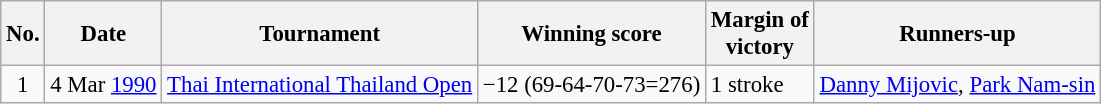<table class="wikitable" style="font-size:95%;">
<tr>
<th>No.</th>
<th>Date</th>
<th>Tournament</th>
<th>Winning score</th>
<th>Margin of<br> victory</th>
<th>Runners-up</th>
</tr>
<tr>
<td align=center>1</td>
<td align=right>4 Mar <a href='#'>1990</a></td>
<td><a href='#'>Thai International Thailand Open</a></td>
<td>−12 (69-64-70-73=276)</td>
<td>1 stroke</td>
<td> <a href='#'>Danny Mijovic</a>,  <a href='#'>Park Nam-sin</a></td>
</tr>
</table>
